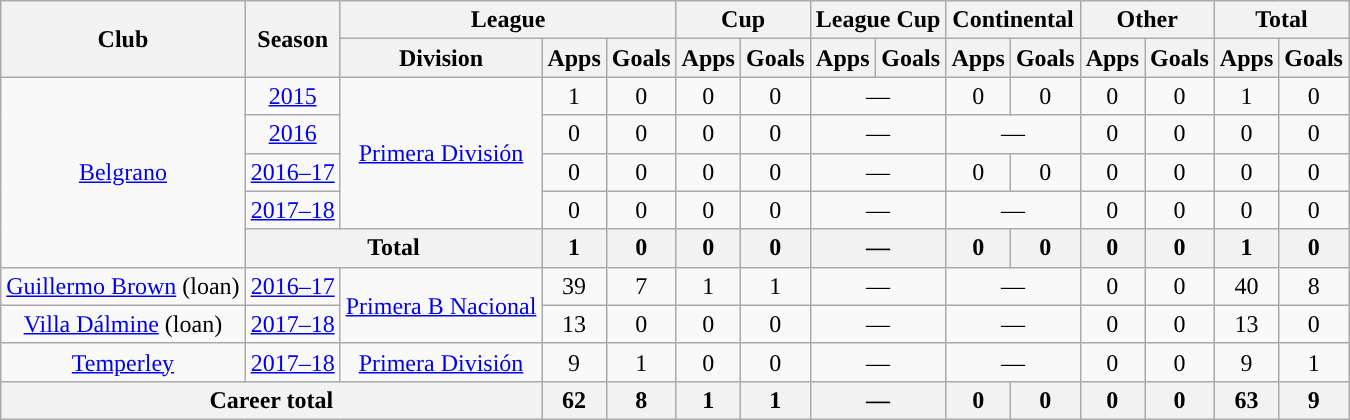<table class="wikitable" style="text-align:center">
<tr>
<th rowspan="2">Club</th>
<th rowspan="2">Season</th>
<th colspan="3">League</th>
<th colspan="2">Cup</th>
<th colspan="2">League Cup</th>
<th colspan="2">Continental</th>
<th colspan="2">Other</th>
<th colspan="2">Total</th>
</tr>
<tr>
<th>Division</th>
<th>Apps</th>
<th>Goals</th>
<th>Apps</th>
<th>Goals</th>
<th>Apps</th>
<th>Goals</th>
<th>Apps</th>
<th>Goals</th>
<th>Apps</th>
<th>Goals</th>
<th>Apps</th>
<th>Goals</th>
</tr>
<tr>
<td rowspan="5"><a href='#'>Belgrano</a></td>
<td><a href='#'>2015</a></td>
<td rowspan="4"><a href='#'>Primera División</a></td>
<td>1</td>
<td>0</td>
<td>0</td>
<td>0</td>
<td colspan="2">—</td>
<td>0</td>
<td>0</td>
<td>0</td>
<td>0</td>
<td>1</td>
<td>0</td>
</tr>
<tr>
<td><a href='#'>2016</a></td>
<td>0</td>
<td>0</td>
<td>0</td>
<td>0</td>
<td colspan="2">—</td>
<td colspan="2">—</td>
<td>0</td>
<td>0</td>
<td>0</td>
<td>0</td>
</tr>
<tr>
<td><a href='#'>2016–17</a></td>
<td>0</td>
<td>0</td>
<td>0</td>
<td>0</td>
<td colspan="2">—</td>
<td>0</td>
<td>0</td>
<td>0</td>
<td>0</td>
<td>0</td>
<td>0</td>
</tr>
<tr>
<td><a href='#'>2017–18</a></td>
<td>0</td>
<td>0</td>
<td>0</td>
<td>0</td>
<td colspan="2">—</td>
<td colspan="2">—</td>
<td>0</td>
<td>0</td>
<td>0</td>
<td>0</td>
</tr>
<tr>
<th colspan="2">Total</th>
<th>1</th>
<th>0</th>
<th>0</th>
<th>0</th>
<th colspan="2">—</th>
<th>0</th>
<th>0</th>
<th>0</th>
<th>0</th>
<th>1</th>
<th>0</th>
</tr>
<tr>
<td rowspan="1"><a href='#'>Guillermo Brown</a> (loan)</td>
<td><a href='#'>2016–17</a></td>
<td rowspan="2"><a href='#'>Primera B Nacional</a></td>
<td>39</td>
<td>7</td>
<td>1</td>
<td>1</td>
<td colspan="2">—</td>
<td colspan="2">—</td>
<td>0</td>
<td>0</td>
<td>40</td>
<td>8</td>
</tr>
<tr>
<td rowspan="1"><a href='#'>Villa Dálmine</a> (loan)</td>
<td rowspan="1"><a href='#'>2017–18</a></td>
<td>13</td>
<td>0</td>
<td>0</td>
<td>0</td>
<td colspan="2">—</td>
<td colspan="2">—</td>
<td>0</td>
<td>0</td>
<td>13</td>
<td>0</td>
</tr>
<tr>
<td rowspan="1"><a href='#'>Temperley</a></td>
<td><a href='#'>2017–18</a></td>
<td rowspan="1"><a href='#'>Primera División</a></td>
<td>9</td>
<td>1</td>
<td>0</td>
<td>0</td>
<td colspan="2">—</td>
<td colspan="2">—</td>
<td>0</td>
<td>0</td>
<td>9</td>
<td>1</td>
</tr>
<tr>
<th colspan="3">Career total</th>
<th>62</th>
<th>8</th>
<th>1</th>
<th>1</th>
<th colspan="2">—</th>
<th>0</th>
<th>0</th>
<th>0</th>
<th>0</th>
<th>63</th>
<th>9</th>
</tr>
</table>
